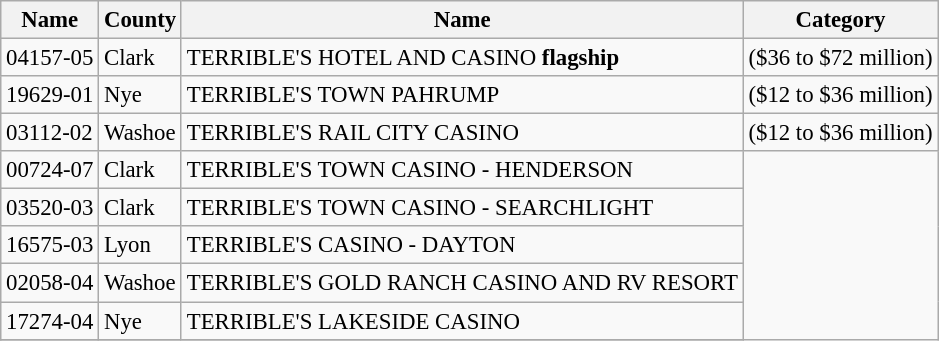<table class="wikitable" align="center" style="font-size: 95%; text-align: left;">
<tr>
<th>Name</th>
<th>County</th>
<th>Name</th>
<th>Category</th>
</tr>
<tr>
<td>04157-05</td>
<td>Clark</td>
<td>TERRIBLE'S HOTEL AND CASINO <strong>flagship</strong></td>
<td>($36 to $72 million)</td>
</tr>
<tr>
<td>19629-01</td>
<td>Nye</td>
<td>TERRIBLE'S TOWN PAHRUMP</td>
<td>($12 to $36 million)</td>
</tr>
<tr>
<td>03112-02</td>
<td>Washoe</td>
<td>TERRIBLE'S RAIL CITY CASINO</td>
<td>($12 to $36 million)</td>
</tr>
<tr>
<td>00724-07</td>
<td>Clark</td>
<td>TERRIBLE'S TOWN CASINO - HENDERSON</td>
</tr>
<tr>
<td>03520-03</td>
<td>Clark</td>
<td>TERRIBLE'S TOWN CASINO - SEARCHLIGHT</td>
</tr>
<tr>
<td>16575-03</td>
<td>Lyon</td>
<td>TERRIBLE'S CASINO - DAYTON</td>
</tr>
<tr>
<td>02058-04</td>
<td>Washoe</td>
<td>TERRIBLE'S GOLD RANCH CASINO AND RV RESORT</td>
</tr>
<tr>
<td>17274-04</td>
<td>Nye</td>
<td>TERRIBLE'S LAKESIDE CASINO</td>
</tr>
<tr>
</tr>
</table>
